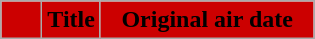<table class=wikitable style="background:#FFFFFF">
<tr>
<th style="background:#CC0000; width:20px"></th>
<th style="background:#CC0000">Title</th>
<th style="background:#CC0000; width:135px">Original air date<br>











</th>
</tr>
</table>
